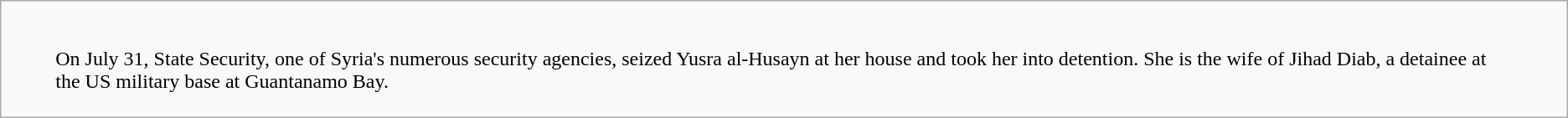<table class="wikitable" border="1">
<tr>
<td><br><blockquote>On July 31, State Security, one of Syria's numerous security agencies, seized Yusra al-Husayn at her house and took her into detention. She is the wife of Jihad Diab, a detainee at the US military base at Guantanamo Bay.</blockquote></td>
</tr>
</table>
